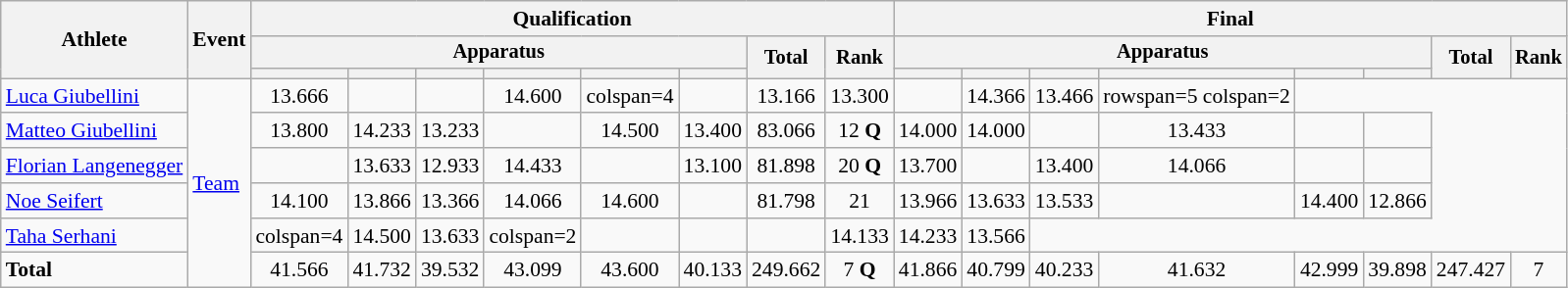<table class="wikitable" style="font-size:90%">
<tr>
<th rowspan=3>Athlete</th>
<th rowspan=3>Event</th>
<th colspan =8>Qualification</th>
<th colspan =8>Final</th>
</tr>
<tr style="font-size:95%">
<th colspan=6>Apparatus</th>
<th rowspan=2>Total</th>
<th rowspan=2>Rank</th>
<th colspan=6>Apparatus</th>
<th rowspan=2>Total</th>
<th rowspan=2>Rank</th>
</tr>
<tr style="font-size:95%">
<th></th>
<th></th>
<th></th>
<th></th>
<th></th>
<th></th>
<th></th>
<th></th>
<th></th>
<th></th>
<th></th>
<th></th>
</tr>
<tr align=center>
<td align=left><a href='#'>Luca Giubellini</a></td>
<td align=left rowspan=6><a href='#'>Team</a></td>
<td>13.666</td>
<td></td>
<td></td>
<td>14.600</td>
<td>colspan=4 </td>
<td></td>
<td>13.166</td>
<td>13.300</td>
<td></td>
<td>14.366</td>
<td>13.466</td>
<td>rowspan=5 colspan=2 </td>
</tr>
<tr align=center>
<td align=left><a href='#'>Matteo Giubellini</a></td>
<td>13.800</td>
<td>14.233</td>
<td>13.233</td>
<td></td>
<td>14.500</td>
<td>13.400</td>
<td>83.066</td>
<td>12 <strong>Q</strong></td>
<td>14.000</td>
<td>14.000</td>
<td></td>
<td>13.433</td>
<td></td>
<td></td>
</tr>
<tr align=center>
<td align=left><a href='#'>Florian Langenegger</a></td>
<td></td>
<td>13.633</td>
<td>12.933</td>
<td>14.433</td>
<td></td>
<td>13.100</td>
<td>81.898</td>
<td>20 <strong>Q</strong></td>
<td>13.700</td>
<td></td>
<td>13.400</td>
<td>14.066</td>
<td></td>
<td></td>
</tr>
<tr align=center>
<td align=left><a href='#'>Noe Seifert</a></td>
<td>14.100</td>
<td>13.866</td>
<td>13.366</td>
<td>14.066</td>
<td>14.600</td>
<td></td>
<td>81.798</td>
<td>21</td>
<td>13.966</td>
<td>13.633</td>
<td>13.533</td>
<td></td>
<td>14.400</td>
<td>12.866</td>
</tr>
<tr align=center>
<td align=left><a href='#'>Taha Serhani</a></td>
<td>colspan=4 </td>
<td>14.500</td>
<td>13.633</td>
<td>colspan=2 </td>
<td></td>
<td></td>
<td></td>
<td>14.133</td>
<td>14.233</td>
<td>13.566</td>
</tr>
<tr align=center>
<td align=left><strong>Total</strong></td>
<td>41.566</td>
<td>41.732</td>
<td>39.532</td>
<td>43.099</td>
<td>43.600</td>
<td>40.133</td>
<td>249.662</td>
<td>7 <strong>Q</strong></td>
<td>41.866</td>
<td>40.799</td>
<td>40.233</td>
<td>41.632</td>
<td>42.999</td>
<td>39.898</td>
<td>247.427</td>
<td>7</td>
</tr>
</table>
